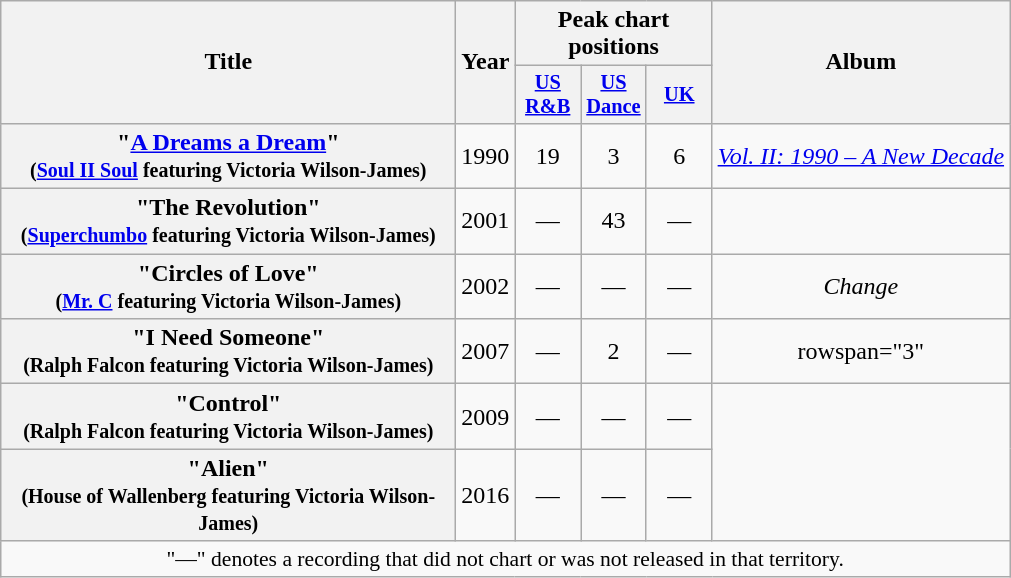<table class="wikitable plainrowheaders" style="text-align: center;" border="1">
<tr>
<th scope="col" rowspan="2" style="width:18.5em;">Title</th>
<th scope="col" rowspan="2" style="width:1em;">Year</th>
<th scope="col" colspan="3">Peak chart positions</th>
<th scope="col" rowspan="2">Album</th>
</tr>
<tr>
<th scope="col" style="width:2.75em;font-size:85%;"><a href='#'>US<br>R&B</a></th>
<th scope="col" style="width:2.75em;font-size:85%;"><a href='#'>US<br>Dance</a></th>
<th scope="col" style="width:2.75em;font-size:85%;"><a href='#'>UK</a></th>
</tr>
<tr>
<th scope="row">"<a href='#'>A Dreams a Dream</a>"<br><small>(<a href='#'>Soul II Soul</a> featuring Victoria Wilson-James)</small></th>
<td>1990</td>
<td>19</td>
<td>3</td>
<td>6</td>
<td><em><a href='#'>Vol. II: 1990 – A New Decade</a></em></td>
</tr>
<tr>
<th scope="row">"The Revolution"<br><small>(<a href='#'>Superchumbo</a> featuring Victoria Wilson-James)</small></th>
<td>2001</td>
<td>—</td>
<td>43</td>
<td>—</td>
<td></td>
</tr>
<tr>
<th scope="row">"Circles of Love"<br><small>(<a href='#'>Mr. C</a> featuring Victoria Wilson-James)</small></th>
<td>2002</td>
<td>—</td>
<td>—</td>
<td>—</td>
<td><em>Change</em></td>
</tr>
<tr>
<th scope="row">"I Need Someone"<br><small>(Ralph Falcon featuring Victoria Wilson-James)</small></th>
<td>2007</td>
<td>—</td>
<td>2</td>
<td>—</td>
<td>rowspan="3" </td>
</tr>
<tr>
<th scope="row">"Control"<br><small>(Ralph Falcon featuring Victoria Wilson-James)</small></th>
<td>2009</td>
<td>—</td>
<td>—</td>
<td>—</td>
</tr>
<tr>
<th scope="row">"Alien"<br><small>(House of Wallenberg featuring Victoria Wilson-James)</small></th>
<td>2016</td>
<td>—</td>
<td>—</td>
<td>—</td>
</tr>
<tr>
<td colspan="6" style="font-size:90%">"—" denotes a recording that did not chart or was not released in that territory.</td>
</tr>
</table>
